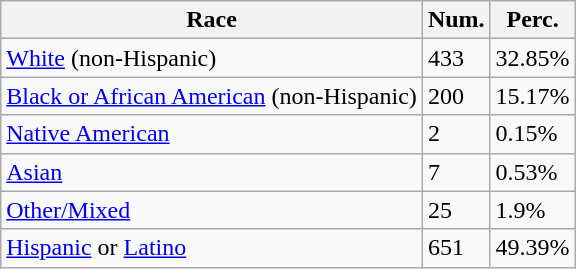<table class="wikitable">
<tr>
<th>Race</th>
<th>Num.</th>
<th>Perc.</th>
</tr>
<tr>
<td><a href='#'>White</a> (non-Hispanic)</td>
<td>433</td>
<td>32.85%</td>
</tr>
<tr>
<td><a href='#'>Black or African American</a> (non-Hispanic)</td>
<td>200</td>
<td>15.17%</td>
</tr>
<tr>
<td><a href='#'>Native American</a></td>
<td>2</td>
<td>0.15%</td>
</tr>
<tr>
<td><a href='#'>Asian</a></td>
<td>7</td>
<td>0.53%</td>
</tr>
<tr>
<td><a href='#'>Other/Mixed</a></td>
<td>25</td>
<td>1.9%</td>
</tr>
<tr>
<td><a href='#'>Hispanic</a> or <a href='#'>Latino</a></td>
<td>651</td>
<td>49.39%</td>
</tr>
</table>
